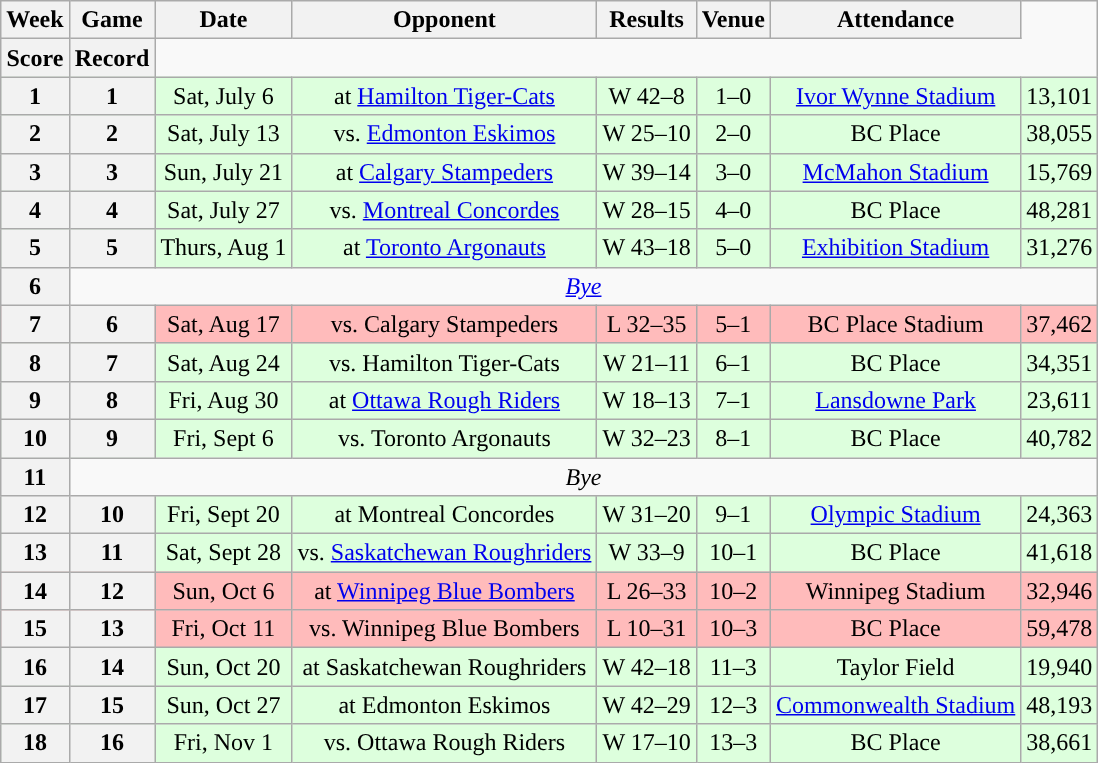<table class="wikitable" style="text-align:center">
<tr>
<th>Week</th>
<th>Game</th>
<th>Date</th>
<th>Opponent</th>
<th>Results</th>
<th>Venue</th>
<th>Attendance</th>
</tr>
<tr>
<th>Score</th>
<th>Record</th>
</tr>
<tr style="background:#ddffdd">
<th>1</th>
<th>1</th>
<td>Sat, July 6</td>
<td>at <a href='#'>Hamilton Tiger-Cats</a></td>
<td>W 42–8</td>
<td>1–0</td>
<td><a href='#'>Ivor Wynne Stadium</a></td>
<td>13,101</td>
</tr>
<tr style="background:#ddffdd">
<th>2</th>
<th>2</th>
<td>Sat, July 13</td>
<td>vs. <a href='#'>Edmonton Eskimos</a></td>
<td>W 25–10</td>
<td>2–0</td>
<td>BC Place</td>
<td>38,055</td>
</tr>
<tr style="background:#ddffdd">
<th>3</th>
<th>3</th>
<td>Sun, July 21</td>
<td>at <a href='#'>Calgary Stampeders</a></td>
<td>W 39–14</td>
<td>3–0</td>
<td><a href='#'>McMahon Stadium</a></td>
<td>15,769</td>
</tr>
<tr style="background:#ddffdd">
<th>4</th>
<th>4</th>
<td>Sat, July 27</td>
<td>vs. <a href='#'>Montreal Concordes</a></td>
<td>W 28–15</td>
<td>4–0</td>
<td>BC Place</td>
<td>48,281</td>
</tr>
<tr style="background:#ddffdd">
<th>5</th>
<th>5</th>
<td>Thurs, Aug 1</td>
<td>at <a href='#'>Toronto Argonauts</a></td>
<td>W 43–18</td>
<td>5–0</td>
<td><a href='#'>Exhibition Stadium</a></td>
<td>31,276</td>
</tr>
<tr>
<th>6</th>
<td colspan=7><em><a href='#'>Bye</a></em></td>
</tr>
<tr style="background:#ffbbbb">
<th>7</th>
<th>6</th>
<td>Sat, Aug 17</td>
<td>vs. Calgary Stampeders</td>
<td>L 32–35</td>
<td>5–1</td>
<td>BC Place Stadium</td>
<td>37,462</td>
</tr>
<tr style="background:#ddffdd">
<th>8</th>
<th>7</th>
<td>Sat, Aug 24</td>
<td>vs. Hamilton Tiger-Cats</td>
<td>W 21–11</td>
<td>6–1</td>
<td>BC Place</td>
<td>34,351</td>
</tr>
<tr style="background:#ddffdd">
<th>9</th>
<th>8</th>
<td>Fri, Aug 30</td>
<td>at <a href='#'>Ottawa Rough Riders</a></td>
<td>W 18–13</td>
<td>7–1</td>
<td><a href='#'>Lansdowne Park</a></td>
<td>23,611</td>
</tr>
<tr style="background:#ddffdd">
<th>10</th>
<th>9</th>
<td>Fri, Sept 6</td>
<td>vs. Toronto Argonauts</td>
<td>W 32–23</td>
<td>8–1</td>
<td>BC Place</td>
<td>40,782</td>
</tr>
<tr>
<th>11</th>
<td colspan=7><em>Bye</em></td>
</tr>
<tr style="background:#ddffdd">
<th>12</th>
<th>10</th>
<td>Fri, Sept 20</td>
<td>at Montreal Concordes</td>
<td>W 31–20</td>
<td>9–1</td>
<td><a href='#'>Olympic Stadium</a></td>
<td>24,363</td>
</tr>
<tr style="background:#ddffdd">
<th>13</th>
<th>11</th>
<td>Sat, Sept 28</td>
<td>vs. <a href='#'>Saskatchewan Roughriders</a></td>
<td>W 33–9</td>
<td>10–1</td>
<td>BC Place</td>
<td>41,618</td>
</tr>
<tr style="background:#ffbbbb">
<th>14</th>
<th>12</th>
<td>Sun, Oct 6</td>
<td>at <a href='#'>Winnipeg Blue Bombers</a></td>
<td>L 26–33</td>
<td>10–2</td>
<td>Winnipeg Stadium</td>
<td>32,946</td>
</tr>
<tr style="background:#ffbbbb">
<th>15</th>
<th>13</th>
<td>Fri, Oct 11</td>
<td>vs. Winnipeg Blue Bombers</td>
<td>L 10–31</td>
<td>10–3</td>
<td>BC Place</td>
<td>59,478</td>
</tr>
<tr style="background:#ddffdd">
<th>16</th>
<th>14</th>
<td>Sun, Oct 20</td>
<td>at Saskatchewan Roughriders</td>
<td>W 42–18</td>
<td>11–3</td>
<td>Taylor Field</td>
<td>19,940</td>
</tr>
<tr style="background:#ddffdd">
<th>17</th>
<th>15</th>
<td>Sun, Oct 27</td>
<td>at Edmonton Eskimos</td>
<td>W 42–29</td>
<td>12–3</td>
<td><a href='#'>Commonwealth Stadium</a></td>
<td>48,193</td>
</tr>
<tr style="background:#ddffdd">
<th>18</th>
<th>16</th>
<td>Fri, Nov 1</td>
<td>vs. Ottawa Rough Riders</td>
<td>W 17–10</td>
<td>13–3</td>
<td>BC Place</td>
<td>38,661</td>
</tr>
</table>
